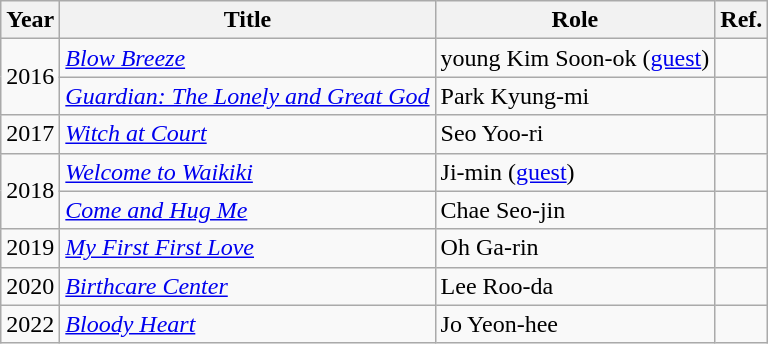<table class="wikitable">
<tr>
<th>Year</th>
<th>Title</th>
<th>Role</th>
<th>Ref.</th>
</tr>
<tr>
<td rowspan=2>2016</td>
<td><em><a href='#'>Blow Breeze</a></em></td>
<td>young Kim Soon-ok (<a href='#'>guest</a>)</td>
<td></td>
</tr>
<tr>
<td><em><a href='#'>Guardian: The Lonely and Great God</a></em></td>
<td>Park Kyung-mi</td>
<td></td>
</tr>
<tr>
<td>2017</td>
<td><em><a href='#'>Witch at Court</a></em></td>
<td>Seo Yoo-ri</td>
<td></td>
</tr>
<tr>
<td rowspan=2>2018</td>
<td><em><a href='#'>Welcome to Waikiki</a></em></td>
<td>Ji-min (<a href='#'>guest</a>)</td>
<td></td>
</tr>
<tr>
<td><em><a href='#'>Come and Hug Me</a></em></td>
<td>Chae Seo-jin</td>
<td></td>
</tr>
<tr>
<td>2019</td>
<td><em><a href='#'>My First First Love</a></em></td>
<td>Oh Ga-rin</td>
<td></td>
</tr>
<tr>
<td>2020</td>
<td><em><a href='#'>Birthcare Center</a></em></td>
<td>Lee Roo-da</td>
<td></td>
</tr>
<tr>
<td>2022</td>
<td><em><a href='#'>Bloody Heart</a></em></td>
<td>Jo Yeon-hee</td>
<td></td>
</tr>
</table>
